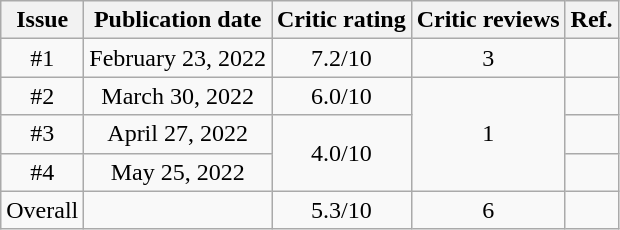<table class="wikitable" style="text-align: center;">
<tr>
<th>Issue</th>
<th>Publication date</th>
<th>Critic rating</th>
<th>Critic reviews</th>
<th>Ref.</th>
</tr>
<tr>
<td>#1</td>
<td>February 23, 2022</td>
<td>7.2/10</td>
<td>3</td>
<td></td>
</tr>
<tr>
<td>#2</td>
<td>March 30, 2022</td>
<td>6.0/10</td>
<td rowspan="3">1</td>
<td></td>
</tr>
<tr>
<td>#3</td>
<td>April 27, 2022</td>
<td rowspan="2">4.0/10</td>
<td></td>
</tr>
<tr>
<td>#4</td>
<td>May 25, 2022</td>
<td></td>
</tr>
<tr>
<td>Overall</td>
<td></td>
<td>5.3/10</td>
<td>6</td>
<td></td>
</tr>
</table>
